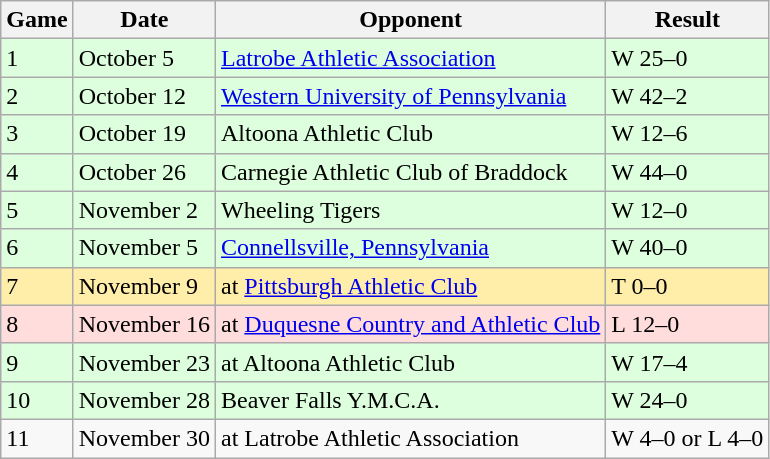<table class="wikitable">
<tr>
<th>Game</th>
<th>Date</th>
<th>Opponent</th>
<th>Result</th>
</tr>
<tr style="background: #ddffdd;">
<td>1</td>
<td>October 5</td>
<td><a href='#'>Latrobe Athletic Association</a></td>
<td>W 25–0</td>
</tr>
<tr style="background: #ddffdd;">
<td>2</td>
<td>October 12</td>
<td><a href='#'>Western University of Pennsylvania</a></td>
<td>W 42–2</td>
</tr>
<tr style="background: #ddffdd;">
<td>3</td>
<td>October 19</td>
<td>Altoona Athletic Club</td>
<td>W 12–6</td>
</tr>
<tr style="background: #ddffdd;">
<td>4</td>
<td>October 26</td>
<td>Carnegie Athletic Club of Braddock</td>
<td>W 44–0</td>
</tr>
<tr style="background: #ddffdd;">
<td>5</td>
<td>November 2</td>
<td>Wheeling Tigers</td>
<td>W 12–0</td>
</tr>
<tr style="background: #ddffdd;">
<td>6</td>
<td>November 5</td>
<td><a href='#'>Connellsville, Pennsylvania</a></td>
<td>W 40–0</td>
</tr>
<tr style="background: #ffeeaa;">
<td>7</td>
<td>November 9</td>
<td>at <a href='#'>Pittsburgh Athletic Club</a></td>
<td>T 0–0</td>
</tr>
<tr style="background: #ffdddd;">
<td>8</td>
<td>November 16</td>
<td>at <a href='#'>Duquesne Country and Athletic Club</a></td>
<td>L 12–0</td>
</tr>
<tr style="background: #ddffdd;">
<td>9</td>
<td>November 23</td>
<td>at Altoona Athletic Club</td>
<td>W 17–4</td>
</tr>
<tr style="background: #ddffdd;">
<td>10</td>
<td>November 28</td>
<td>Beaver Falls Y.M.C.A.</td>
<td>W 24–0</td>
</tr>
<tr style="background: #f8f8f8">
<td>11</td>
<td>November 30</td>
<td>at Latrobe Athletic Association</td>
<td>W 4–0 or L 4–0</td>
</tr>
</table>
